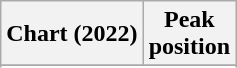<table class="wikitable sortable plainrowheaders" style="text-align:center">
<tr>
<th scope="col">Chart (2022)</th>
<th scope="col">Peak<br>position</th>
</tr>
<tr>
</tr>
<tr>
</tr>
<tr>
</tr>
<tr>
</tr>
</table>
